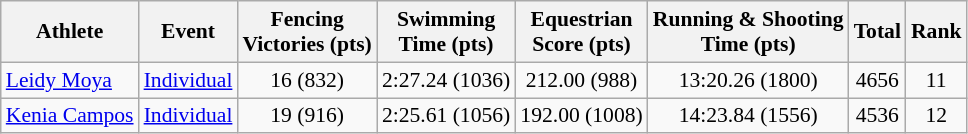<table class="wikitable" style="font-size:90%">
<tr>
<th>Athlete</th>
<th>Event</th>
<th>Fencing<br>Victories (pts)</th>
<th>Swimming<br>Time (pts)</th>
<th>Equestrian<br>Score (pts)</th>
<th>Running & Shooting<br>Time (pts)</th>
<th>Total</th>
<th>Rank</th>
</tr>
<tr>
<td><a href='#'>Leidy Moya</a></td>
<td><a href='#'>Individual</a></td>
<td align=center>16 (832)</td>
<td align=center>2:27.24 (1036)</td>
<td align=center>212.00 (988)</td>
<td align=center>13:20.26 (1800)</td>
<td align=center>4656</td>
<td align=center>11</td>
</tr>
<tr>
<td><a href='#'>Kenia Campos</a></td>
<td><a href='#'>Individual</a></td>
<td align=center>19 (916)</td>
<td align=center>2:25.61 (1056)</td>
<td align=center>192.00 (1008)</td>
<td align=center>14:23.84 (1556)</td>
<td align=center>4536</td>
<td align=center>12</td>
</tr>
</table>
